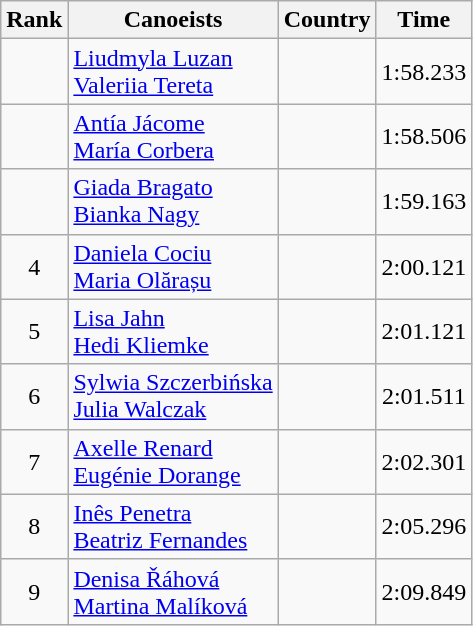<table class="wikitable" style="text-align:center">
<tr>
<th>Rank</th>
<th>Canoeists</th>
<th>Country</th>
<th>Time</th>
</tr>
<tr>
<td></td>
<td align=left><a href='#'>Liudmyla Luzan</a><br><a href='#'>Valeriia Tereta</a></td>
<td align=left></td>
<td>1:58.233</td>
</tr>
<tr>
<td></td>
<td align=left><a href='#'>Antía Jácome</a><br><a href='#'>María Corbera</a></td>
<td align=left></td>
<td>1:58.506</td>
</tr>
<tr>
<td></td>
<td align=left><a href='#'>Giada Bragato</a><br><a href='#'>Bianka Nagy</a></td>
<td align=left></td>
<td>1:59.163</td>
</tr>
<tr>
<td>4</td>
<td align=left><a href='#'>Daniela Cociu</a><br><a href='#'>Maria Olărașu</a></td>
<td align=left></td>
<td>2:00.121</td>
</tr>
<tr>
<td>5</td>
<td align=left><a href='#'>Lisa Jahn</a><br><a href='#'>Hedi Kliemke</a></td>
<td align=left></td>
<td>2:01.121</td>
</tr>
<tr>
<td>6</td>
<td align=left><a href='#'>Sylwia Szczerbińska</a><br><a href='#'>Julia Walczak</a></td>
<td align=left></td>
<td>2:01.511</td>
</tr>
<tr>
<td>7</td>
<td align=left><a href='#'>Axelle Renard</a><br><a href='#'>Eugénie Dorange</a></td>
<td align=left></td>
<td>2:02.301</td>
</tr>
<tr>
<td>8</td>
<td align=left><a href='#'>Inês Penetra</a><br><a href='#'>Beatriz Fernandes</a></td>
<td align=left></td>
<td>2:05.296</td>
</tr>
<tr>
<td>9</td>
<td align=left><a href='#'>Denisa Řáhová</a><br><a href='#'>Martina Malíková</a></td>
<td align=left></td>
<td>2:09.849</td>
</tr>
</table>
